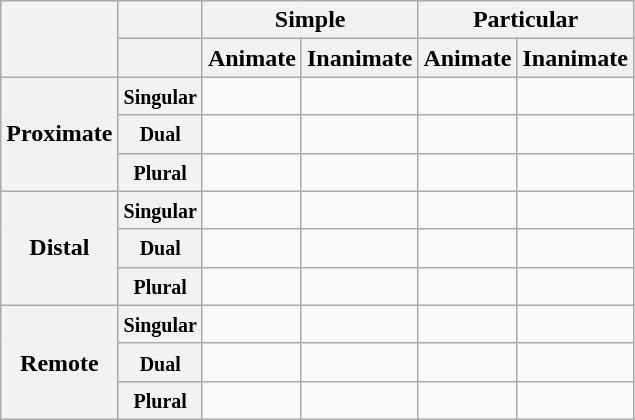<table class="wikitable">
<tr>
<th rowspan="2"></th>
<th colspan=1></th>
<th colspan="2">Simple</th>
<th colspan="2">Particular</th>
</tr>
<tr>
<th colspan=1></th>
<th>Animate</th>
<th>Inanimate</th>
<th>Animate</th>
<th>Inanimate</th>
</tr>
<tr>
<th rowspan=3>Proximate</th>
<th><small>Singular</small></th>
<td></td>
<td></td>
<td></td>
<td></td>
</tr>
<tr>
<th><small>Dual</small></th>
<td></td>
<td></td>
<td></td>
<td></td>
</tr>
<tr>
<th><small>Plural</small></th>
<td></td>
<td></td>
<td></td>
<td></td>
</tr>
<tr>
<th rowspan=3>Distal</th>
<th><small>Singular</small></th>
<td></td>
<td></td>
<td></td>
<td></td>
</tr>
<tr>
<th><small>Dual</small></th>
<td></td>
<td></td>
<td></td>
<td></td>
</tr>
<tr>
<th><small>Plural</small></th>
<td></td>
<td></td>
<td></td>
<td></td>
</tr>
<tr>
<th rowspan=3>Remote</th>
<th><small>Singular</small></th>
<td></td>
<td></td>
<td></td>
<td></td>
</tr>
<tr>
<th><small>Dual</small></th>
<td></td>
<td></td>
<td></td>
<td></td>
</tr>
<tr>
<th><small>Plural</small></th>
<td></td>
<td></td>
<td></td>
<td></td>
</tr>
</table>
